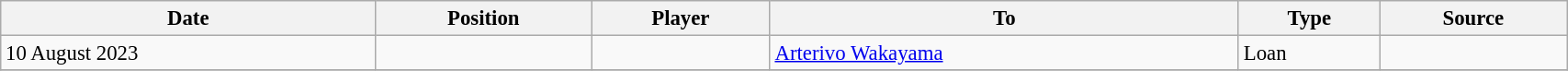<table class="wikitable sortable" style="width:90%; text-align:center; font-size:95%; text-align:left;">
<tr>
<th>Date</th>
<th>Position</th>
<th>Player</th>
<th>To</th>
<th>Type</th>
<th>Source</th>
</tr>
<tr>
<td>10 August 2023</td>
<td></td>
<td></td>
<td> <a href='#'>Arterivo Wakayama</a></td>
<td>Loan</td>
<td></td>
</tr>
<tr>
</tr>
</table>
